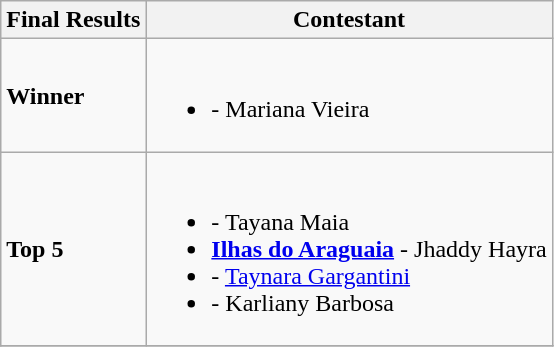<table class="wikitable">
<tr>
<th>Final Results</th>
<th>Contestant</th>
</tr>
<tr>
<td><strong>Winner</strong></td>
<td><br><ul><li><strong></strong> - Mariana Vieira</li></ul></td>
</tr>
<tr>
<td><strong>Top 5</strong></td>
<td><br><ul><li><strong></strong> - Tayana Maia</li><li><strong> <a href='#'>Ilhas do Araguaia</a></strong> - Jhaddy Hayra</li><li><strong></strong> - <a href='#'>Taynara Gargantini</a></li><li><strong></strong> - Karliany Barbosa</li></ul></td>
</tr>
<tr>
</tr>
</table>
